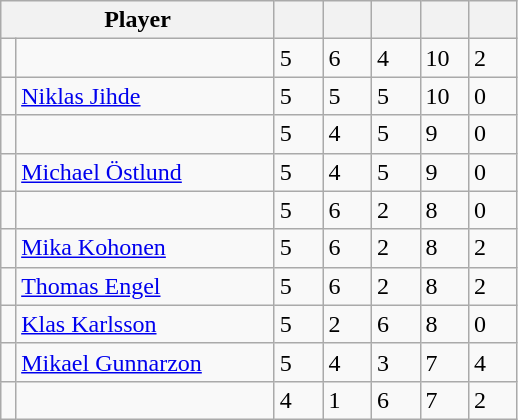<table class="wikitable">
<tr>
<th bgcolor="#DDDDFF" width="175px" colspan="2">Player</th>
<th bgcolor="#DDDDFF" width="25px"></th>
<th bgcolor="#DDDDFF" width="25px"></th>
<th bgcolor="#DDDDFF" width="25px"></th>
<th bgcolor="#DDDDFF" width="25px"></th>
<th bgcolor="#DDDDFF" width="25px"></th>
</tr>
<tr>
<td></td>
<td></td>
<td>5</td>
<td>6</td>
<td>4</td>
<td>10</td>
<td>2</td>
</tr>
<tr>
<td></td>
<td><a href='#'>Niklas Jihde</a></td>
<td>5</td>
<td>5</td>
<td>5</td>
<td>10</td>
<td>0</td>
</tr>
<tr>
<td></td>
<td></td>
<td>5</td>
<td>4</td>
<td>5</td>
<td>9</td>
<td>0</td>
</tr>
<tr>
<td></td>
<td><a href='#'>Michael Östlund</a></td>
<td>5</td>
<td>4</td>
<td>5</td>
<td>9</td>
<td>0</td>
</tr>
<tr>
<td></td>
<td></td>
<td>5</td>
<td>6</td>
<td>2</td>
<td>8</td>
<td>0</td>
</tr>
<tr>
<td></td>
<td><a href='#'>Mika Kohonen</a></td>
<td>5</td>
<td>6</td>
<td>2</td>
<td>8</td>
<td>2</td>
</tr>
<tr>
<td></td>
<td><a href='#'>Thomas Engel</a></td>
<td>5</td>
<td>6</td>
<td>2</td>
<td>8</td>
<td>2</td>
</tr>
<tr>
<td></td>
<td><a href='#'>Klas Karlsson</a></td>
<td>5</td>
<td>2</td>
<td>6</td>
<td>8</td>
<td>0</td>
</tr>
<tr>
<td></td>
<td><a href='#'>Mikael Gunnarzon</a></td>
<td>5</td>
<td>4</td>
<td>3</td>
<td>7</td>
<td>4</td>
</tr>
<tr>
<td></td>
<td></td>
<td>4</td>
<td>1</td>
<td>6</td>
<td>7</td>
<td>2</td>
</tr>
</table>
